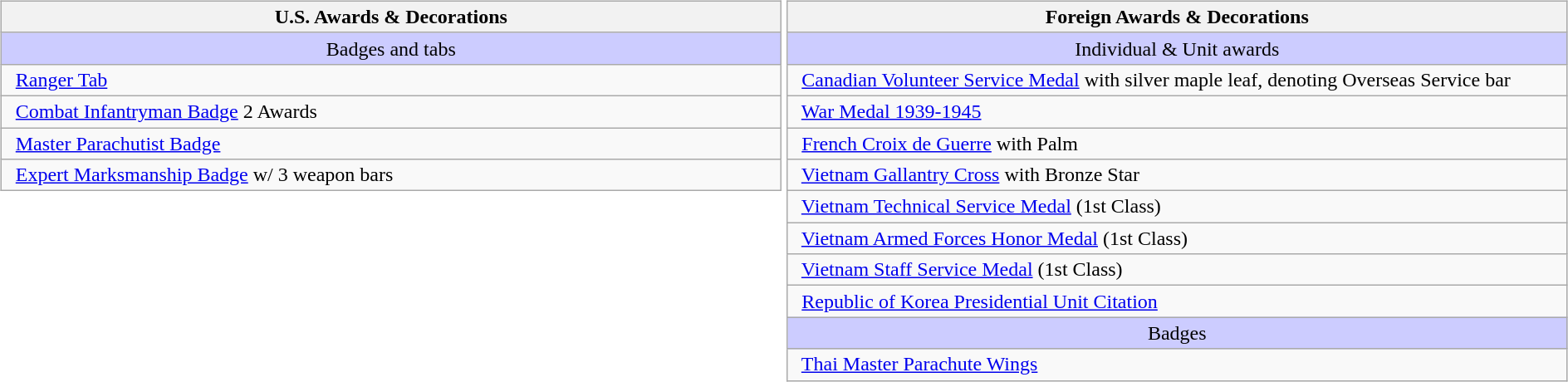<table width="100%">
<tr>
<td valign="top" width="50%"><br><table class="wikitable" width="100%">
<tr>
<th>U.S. Awards & Decorations</th>
</tr>
<tr style="background:#ccccff;" align="center">
<td>Badges and tabs</td>
</tr>
<tr>
<td>  <a href='#'>Ranger Tab</a></td>
</tr>
<tr>
<td>  <a href='#'>Combat Infantryman Badge</a> 2 Awards</td>
</tr>
<tr>
<td>  <a href='#'>Master Parachutist Badge</a></td>
</tr>
<tr>
<td>  <a href='#'>Expert Marksmanship Badge</a> w/ 3 weapon bars</td>
</tr>
</table>
</td>
<td valign="top" width="50%"><br><table class="wikitable" width="100%">
<tr>
<th>Foreign Awards & Decorations</th>
</tr>
<tr style="background:#ccccff;" align=center>
<td>Individual & Unit awards</td>
</tr>
<tr>
<td>  <a href='#'>Canadian Volunteer Service Medal</a> with silver maple leaf, denoting Overseas Service bar</td>
</tr>
<tr>
<td>  <a href='#'>War Medal 1939-1945</a></td>
</tr>
<tr>
<td>  <a href='#'>French Croix de Guerre</a> with Palm</td>
</tr>
<tr>
<td><span></span>  <a href='#'>Vietnam Gallantry Cross</a> with Bronze Star</td>
</tr>
<tr>
<td>  <a href='#'>Vietnam Technical Service Medal</a> (1st Class)</td>
</tr>
<tr>
<td>  <a href='#'>Vietnam Armed Forces Honor Medal</a> (1st Class)</td>
</tr>
<tr>
<td>  <a href='#'>Vietnam Staff Service Medal</a> (1st Class)</td>
</tr>
<tr>
<td>  <a href='#'>Republic of Korea Presidential Unit Citation</a></td>
</tr>
<tr style="background:#ccccff;" align=center>
<td>Badges</td>
</tr>
<tr>
<td>  <a href='#'>Thai Master Parachute Wings</a></td>
</tr>
</table>
</td>
</tr>
</table>
